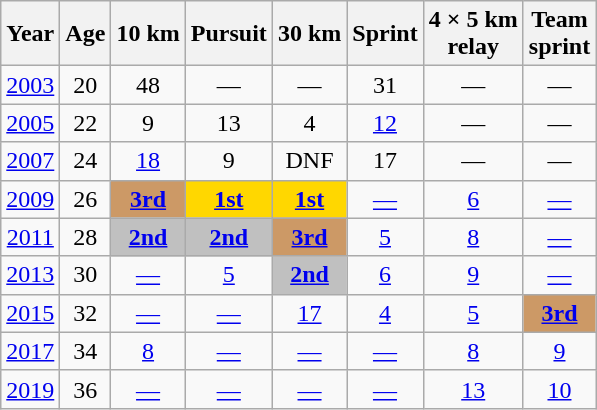<table class="wikitable" style="text-align: center;">
<tr>
<th>Year</th>
<th>Age</th>
<th>10 km</th>
<th>Pursuit</th>
<th>30 km</th>
<th>Sprint</th>
<th>4 × 5 km<br>relay</th>
<th>Team<br>sprint</th>
</tr>
<tr>
<td><a href='#'>2003</a></td>
<td>20</td>
<td>48</td>
<td>—</td>
<td>—</td>
<td>31</td>
<td>—</td>
<td>—</td>
</tr>
<tr>
<td><a href='#'>2005</a></td>
<td>22</td>
<td>9</td>
<td>13</td>
<td>4</td>
<td><a href='#'>12</a></td>
<td>—</td>
<td>—</td>
</tr>
<tr>
<td><a href='#'>2007</a></td>
<td>24</td>
<td><a href='#'>18</a></td>
<td>9</td>
<td>DNF</td>
<td>17</td>
<td>—</td>
<td>—</td>
</tr>
<tr>
<td><a href='#'>2009</a></td>
<td>26</td>
<td style="background-color: #C96;"><a href='#'><strong>3rd</strong></a></td>
<td style="background-color: gold;"><a href='#'><strong>1st</strong></a></td>
<td style="background-color: gold;"><a href='#'><strong>1st</strong></a></td>
<td><a href='#'>—</a></td>
<td><a href='#'>6</a></td>
<td><a href='#'>—</a></td>
</tr>
<tr>
<td><a href='#'>2011</a></td>
<td>28</td>
<td style="background-color: silver;"><a href='#'><strong>2nd</strong></a></td>
<td style="background-color: silver;"><a href='#'><strong>2nd</strong></a></td>
<td style="background-color: #C96;"><a href='#'><strong>3rd</strong></a></td>
<td><a href='#'>5</a></td>
<td><a href='#'>8</a></td>
<td><a href='#'>—</a></td>
</tr>
<tr>
<td><a href='#'>2013</a></td>
<td>30</td>
<td><a href='#'>—</a></td>
<td><a href='#'>5</a></td>
<td style="background-color: silver;"><a href='#'><strong>2nd</strong></a></td>
<td><a href='#'>6</a></td>
<td><a href='#'>9</a></td>
<td><a href='#'>—</a></td>
</tr>
<tr>
<td><a href='#'>2015</a></td>
<td>32</td>
<td><a href='#'>—</a></td>
<td><a href='#'>—</a></td>
<td><a href='#'>17</a></td>
<td><a href='#'>4</a></td>
<td><a href='#'>5</a></td>
<td style="background-color: #C96;"><a href='#'><strong>3rd</strong></a></td>
</tr>
<tr>
<td><a href='#'>2017</a></td>
<td>34</td>
<td><a href='#'>8</a></td>
<td><a href='#'>—</a></td>
<td><a href='#'>—</a></td>
<td><a href='#'>—</a></td>
<td><a href='#'>8</a></td>
<td><a href='#'>9</a></td>
</tr>
<tr>
<td><a href='#'>2019</a></td>
<td>36</td>
<td><a href='#'>—</a></td>
<td><a href='#'>—</a></td>
<td><a href='#'>—</a></td>
<td><a href='#'>—</a></td>
<td><a href='#'>13</a></td>
<td><a href='#'>10</a></td>
</tr>
</table>
